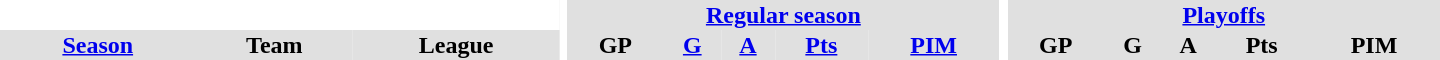<table border="0" cellpadding="1" cellspacing="0" style="text-align:center; width:60em">
<tr bgcolor="#e0e0e0">
<th colspan="3" bgcolor="#ffffff"></th>
<th rowspan="99" bgcolor="#ffffff"></th>
<th colspan="5"><a href='#'>Regular season</a></th>
<th rowspan="99" bgcolor="#ffffff"></th>
<th colspan="5"><a href='#'>Playoffs</a></th>
</tr>
<tr bgcolor="#e0e0e0">
<th><a href='#'>Season</a></th>
<th>Team</th>
<th>League</th>
<th>GP</th>
<th><a href='#'>G</a></th>
<th><a href='#'>A</a></th>
<th><a href='#'>Pts</a></th>
<th><a href='#'>PIM</a></th>
<th>GP</th>
<th>G</th>
<th>A</th>
<th>Pts</th>
<th>PIM</th>
</tr>
</table>
